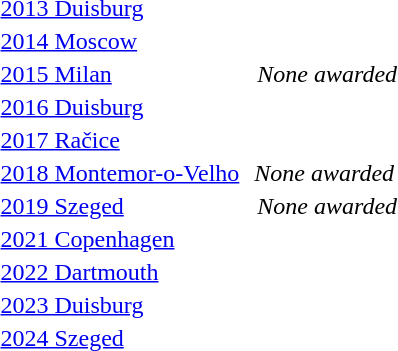<table>
<tr>
<td><a href='#'>2013 Duisburg</a></td>
<td></td>
<td></td>
<td></td>
</tr>
<tr>
<td><a href='#'>2014 Moscow</a></td>
<td></td>
<td></td>
<td></td>
</tr>
<tr>
<td><a href='#'>2015 Milan</a></td>
<td></td>
<td></td>
<td style="text-align: center;"><em>None awarded</em></td>
</tr>
<tr>
<td><a href='#'>2016 Duisburg</a></td>
<td></td>
<td></td>
<td></td>
</tr>
<tr>
<td><a href='#'>2017 Račice</a></td>
<td></td>
<td></td>
<td></td>
</tr>
<tr>
<td><a href='#'>2018 Montemor-o-Velho</a></td>
<td></td>
<td colspan=2 style="text-align: center;"><em>None awarded</em></td>
</tr>
<tr>
<td><a href='#'>2019 Szeged</a></td>
<td></td>
<td></td>
<td style="text-align: center;"><em>None awarded</em></td>
</tr>
<tr>
<td><a href='#'>2021 Copenhagen</a></td>
<td></td>
<td></td>
<td></td>
</tr>
<tr>
<td><a href='#'>2022 Dartmouth</a></td>
<td></td>
<td></td>
<td></td>
</tr>
<tr>
<td><a href='#'>2023 Duisburg</a></td>
<td></td>
<td></td>
<td></td>
</tr>
<tr>
<td><a href='#'>2024 Szeged</a></td>
<td></td>
<td></td>
<td></td>
</tr>
</table>
